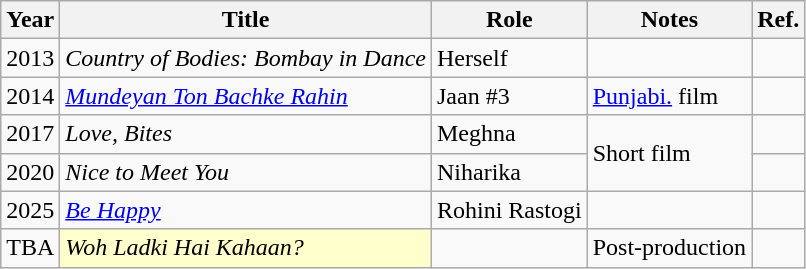<table class="wikitable sortable">
<tr>
<th>Year</th>
<th>Title</th>
<th>Role</th>
<th class="unsortable">Notes</th>
<th class="unsortable">Ref.</th>
</tr>
<tr>
<td>2013</td>
<td><em>Country of Bodies: Bombay in Dance</em></td>
<td>Herself</td>
<td></td>
<td></td>
</tr>
<tr>
<td>2014</td>
<td><em><a href='#'>Mundeyan Ton Bachke Rahin</a></em></td>
<td>Jaan #3</td>
<td><a href='#'>Punjabi.</a> film</td>
<td></td>
</tr>
<tr>
<td>2017</td>
<td><em>Love, Bites</em></td>
<td>Meghna</td>
<td rowspan="2">Short film</td>
<td></td>
</tr>
<tr>
<td>2020</td>
<td><em>Nice to Meet You</em></td>
<td>Niharika</td>
<td></td>
</tr>
<tr>
<td>2025</td>
<td><em><a href='#'>Be Happy</a></em></td>
<td>Rohini Rastogi</td>
<td></td>
<td></td>
</tr>
<tr>
<td>TBA</td>
<td style="background:#FFFFCC;"><em>Woh Ladki Hai Kahaan?</em> </td>
<td></td>
<td>Post-production</td>
<td></td>
</tr>
</table>
